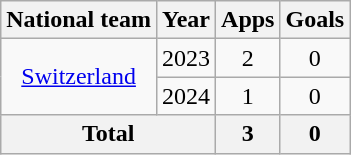<table class="wikitable" style="text-align:center">
<tr>
<th>National team</th>
<th>Year</th>
<th>Apps</th>
<th>Goals</th>
</tr>
<tr>
<td rowspan="2"><a href='#'>Switzerland</a></td>
<td>2023</td>
<td>2</td>
<td>0</td>
</tr>
<tr>
<td>2024</td>
<td>1</td>
<td>0</td>
</tr>
<tr>
<th colspan="2">Total</th>
<th>3</th>
<th>0</th>
</tr>
</table>
